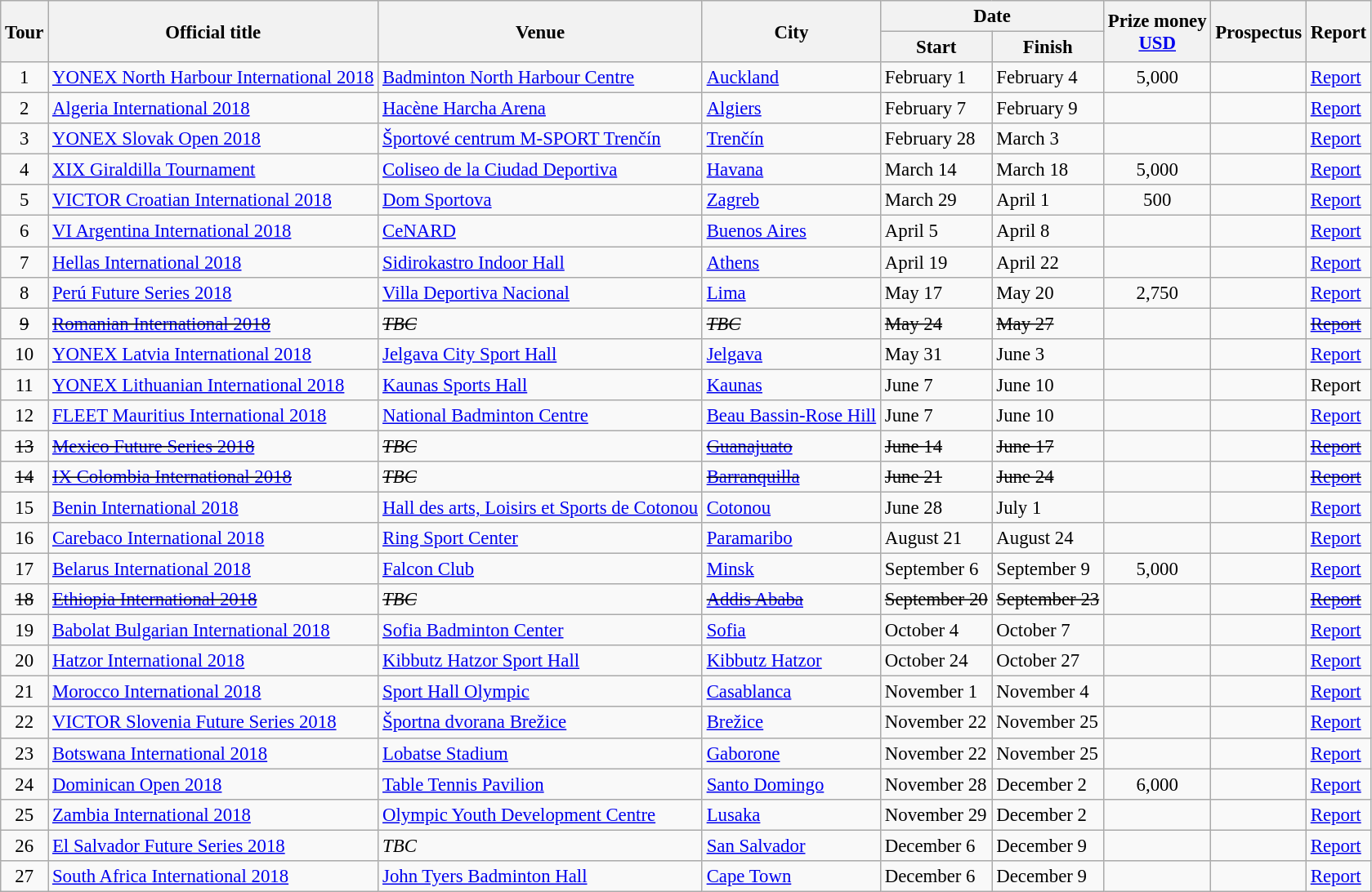<table class=wikitable style="font-size:95%">
<tr>
<th rowspan="2">Tour</th>
<th rowspan="2">Official title</th>
<th rowspan="2">Venue</th>
<th rowspan="2">City</th>
<th colspan="2">Date</th>
<th rowspan="2">Prize money <br><a href='#'>USD</a></th>
<th rowspan="2">Prospectus</th>
<th rowspan="2">Report</th>
</tr>
<tr>
<th>Start</th>
<th>Finish</th>
</tr>
<tr>
<td align="center">1</td>
<td> <a href='#'>YONEX North Harbour International 2018</a></td>
<td><a href='#'>Badminton North Harbour Centre</a></td>
<td><a href='#'>Auckland</a></td>
<td>February 1</td>
<td>February 4</td>
<td align="center">5,000</td>
<td aligh="center"></td>
<td><a href='#'>Report</a></td>
</tr>
<tr>
<td align="center">2</td>
<td> <a href='#'>Algeria International 2018</a></td>
<td><a href='#'>Hacène Harcha Arena</a></td>
<td><a href='#'>Algiers</a></td>
<td>February 7</td>
<td>February 9</td>
<td></td>
<td aligh="center"></td>
<td><a href='#'>Report</a></td>
</tr>
<tr>
<td align="center">3</td>
<td> <a href='#'>YONEX Slovak Open 2018</a></td>
<td><a href='#'>Športové centrum M-SPORT Trenčín</a></td>
<td><a href='#'>Trenčín</a></td>
<td>February 28</td>
<td>March 3</td>
<td></td>
<td aligh="center"></td>
<td><a href='#'>Report</a></td>
</tr>
<tr>
<td align="center">4</td>
<td> <a href='#'>XIX Giraldilla Tournament</a></td>
<td><a href='#'>Coliseo de la Ciudad Deportiva</a></td>
<td><a href='#'>Havana</a></td>
<td>March 14</td>
<td>March 18</td>
<td align="center">5,000</td>
<td aligh="center"></td>
<td><a href='#'>Report</a></td>
</tr>
<tr>
<td align="center">5</td>
<td> <a href='#'>VICTOR Croatian International 2018</a></td>
<td><a href='#'>Dom Sportova</a></td>
<td><a href='#'>Zagreb</a></td>
<td>March 29</td>
<td>April 1</td>
<td align="center">500</td>
<td aligh="center"></td>
<td><a href='#'>Report</a></td>
</tr>
<tr>
<td align="center">6</td>
<td> <a href='#'>VI Argentina International 2018</a></td>
<td><a href='#'>CeNARD</a></td>
<td><a href='#'>Buenos Aires</a></td>
<td>April 5</td>
<td>April 8</td>
<td></td>
<td aligh="center"></td>
<td><a href='#'>Report</a></td>
</tr>
<tr>
<td align="center">7</td>
<td> <a href='#'>Hellas International 2018</a></td>
<td><a href='#'>Sidirokastro Indoor Hall</a></td>
<td><a href='#'>Athens</a></td>
<td>April 19</td>
<td>April 22</td>
<td></td>
<td aligh="center"></td>
<td><a href='#'>Report</a></td>
</tr>
<tr>
<td align="center">8</td>
<td> <a href='#'>Perú Future Series 2018</a></td>
<td><a href='#'>Villa Deportiva Nacional</a></td>
<td><a href='#'>Lima</a></td>
<td>May 17</td>
<td>May 20</td>
<td align="center">2,750</td>
<td aligh="center"></td>
<td><a href='#'>Report</a></td>
</tr>
<tr>
<td align="center"><s>9</s></td>
<td><s> <a href='#'>Romanian International 2018</a></s></td>
<td><s><em>TBC</em></s></td>
<td><s><em>TBC</em></s></td>
<td><s>May 24</s></td>
<td><s>May 27</s></td>
<td><s></s></td>
<td aligh="center"></td>
<td><s><a href='#'>Report</a></s></td>
</tr>
<tr>
<td align="center">10</td>
<td> <a href='#'>YONEX Latvia International 2018</a></td>
<td><a href='#'>Jelgava City Sport Hall</a></td>
<td><a href='#'>Jelgava</a></td>
<td>May 31</td>
<td>June 3</td>
<td></td>
<td aligh="center"></td>
<td><a href='#'>Report</a></td>
</tr>
<tr>
<td align="center">11</td>
<td> <a href='#'>YONEX Lithuanian International 2018</a></td>
<td><a href='#'>Kaunas Sports Hall</a></td>
<td><a href='#'>Kaunas</a></td>
<td>June 7</td>
<td>June 10</td>
<td></td>
<td aligh="center"></td>
<td>Report</td>
</tr>
<tr>
<td align="center">12</td>
<td> <a href='#'>FLEET Mauritius International 2018</a></td>
<td><a href='#'>National Badminton Centre</a></td>
<td><a href='#'>Beau Bassin-Rose Hill</a></td>
<td>June 7</td>
<td>June 10</td>
<td></td>
<td aligh="center"></td>
<td><a href='#'>Report</a></td>
</tr>
<tr>
<td align="center"><s>13</s></td>
<td><s> <a href='#'>Mexico Future Series 2018</a></s></td>
<td><s><em>TBC</em></s></td>
<td><s><a href='#'>Guanajuato</a></s></td>
<td><s>June 14</s></td>
<td><s>June 17</s></td>
<td></td>
<td aligh="center"></td>
<td><s><a href='#'>Report</a></s></td>
</tr>
<tr>
<td align="center"><s>14</s></td>
<td><s> <a href='#'>IX Colombia International 2018</a></s></td>
<td><s><em>TBC</em></s></td>
<td><s><a href='#'>Barranquilla</a></s></td>
<td><s>June 21</s></td>
<td><s>June 24</s></td>
<td></td>
<td aligh="center"></td>
<td><s><a href='#'>Report</a></s></td>
</tr>
<tr>
<td align="center">15</td>
<td> <a href='#'>Benin International 2018</a></td>
<td><a href='#'>Hall des arts, Loisirs et Sports de Cotonou</a></td>
<td><a href='#'>Cotonou</a></td>
<td>June 28</td>
<td>July 1</td>
<td></td>
<td aligh="center"></td>
<td><a href='#'>Report</a></td>
</tr>
<tr>
<td align="center">16</td>
<td> <a href='#'>Carebaco International 2018</a></td>
<td><a href='#'>Ring Sport Center</a></td>
<td><a href='#'>Paramaribo</a></td>
<td>August 21</td>
<td>August 24</td>
<td></td>
<td aligh="center"></td>
<td><a href='#'>Report</a></td>
</tr>
<tr>
<td align="center">17</td>
<td> <a href='#'>Belarus International 2018</a></td>
<td><a href='#'>Falcon Club</a></td>
<td><a href='#'>Minsk</a></td>
<td>September 6</td>
<td>September 9</td>
<td align="center">5,000</td>
<td aligh="center"></td>
<td><a href='#'>Report</a></td>
</tr>
<tr>
<td align="center"><s>18</s></td>
<td><s> <a href='#'>Ethiopia International 2018</a></s></td>
<td><s><em>TBC</em></s></td>
<td><s><a href='#'>Addis Ababa</a></s></td>
<td><s>September 20</s></td>
<td><s>September 23</s></td>
<td></td>
<td aligh="center"></td>
<td><s><a href='#'>Report</a></s></td>
</tr>
<tr>
<td align="center">19</td>
<td> <a href='#'>Babolat Bulgarian International 2018</a></td>
<td><a href='#'>Sofia Badminton Center</a></td>
<td><a href='#'>Sofia</a></td>
<td>October 4</td>
<td>October 7</td>
<td></td>
<td aligh="center"></td>
<td><a href='#'>Report</a></td>
</tr>
<tr>
<td align="center">20</td>
<td> <a href='#'>Hatzor International 2018</a></td>
<td><a href='#'>Kibbutz Hatzor Sport Hall</a></td>
<td><a href='#'>Kibbutz Hatzor</a></td>
<td>October 24</td>
<td>October 27</td>
<td></td>
<td aligh="center"></td>
<td><a href='#'>Report</a></td>
</tr>
<tr>
<td align="center">21</td>
<td> <a href='#'>Morocco International 2018</a></td>
<td><a href='#'>Sport Hall Olympic</a></td>
<td><a href='#'>Casablanca</a></td>
<td>November 1</td>
<td>November 4</td>
<td></td>
<td aligh="center"></td>
<td><a href='#'>Report</a></td>
</tr>
<tr>
<td align="center">22</td>
<td> <a href='#'>VICTOR Slovenia Future Series 2018</a></td>
<td><a href='#'>Športna dvorana Brežice</a></td>
<td><a href='#'>Brežice</a></td>
<td>November 22</td>
<td>November 25</td>
<td></td>
<td aligh="center"></td>
<td><a href='#'>Report</a></td>
</tr>
<tr>
<td align="center">23</td>
<td> <a href='#'>Botswana International 2018</a></td>
<td><a href='#'>Lobatse Stadium</a></td>
<td><a href='#'>Gaborone</a></td>
<td>November 22</td>
<td>November 25</td>
<td></td>
<td aligh="center"></td>
<td><a href='#'>Report</a></td>
</tr>
<tr>
<td align="center">24</td>
<td> <a href='#'>Dominican Open 2018</a></td>
<td><a href='#'>Table Tennis Pavilion</a></td>
<td><a href='#'>Santo Domingo</a></td>
<td>November 28</td>
<td>December 2</td>
<td align="center">6,000</td>
<td aligh="center"></td>
<td><a href='#'>Report</a></td>
</tr>
<tr>
<td align="center">25</td>
<td> <a href='#'>Zambia International 2018</a></td>
<td><a href='#'>Olympic Youth Development Centre</a></td>
<td><a href='#'>Lusaka</a></td>
<td>November 29</td>
<td>December 2</td>
<td></td>
<td aligh="center"></td>
<td><a href='#'>Report</a></td>
</tr>
<tr>
<td align="center">26</td>
<td> <a href='#'>El Salvador Future Series 2018</a></td>
<td><em>TBC</em></td>
<td><a href='#'>San Salvador</a></td>
<td>December 6</td>
<td>December 9</td>
<td></td>
<td aligh="center"></td>
<td><a href='#'>Report</a></td>
</tr>
<tr>
<td align="center">27</td>
<td> <a href='#'>South Africa International 2018</a></td>
<td><a href='#'>John Tyers Badminton Hall</a></td>
<td><a href='#'>Cape Town</a></td>
<td>December 6</td>
<td>December 9</td>
<td></td>
<td aligh="center"></td>
<td><a href='#'>Report</a></td>
</tr>
</table>
